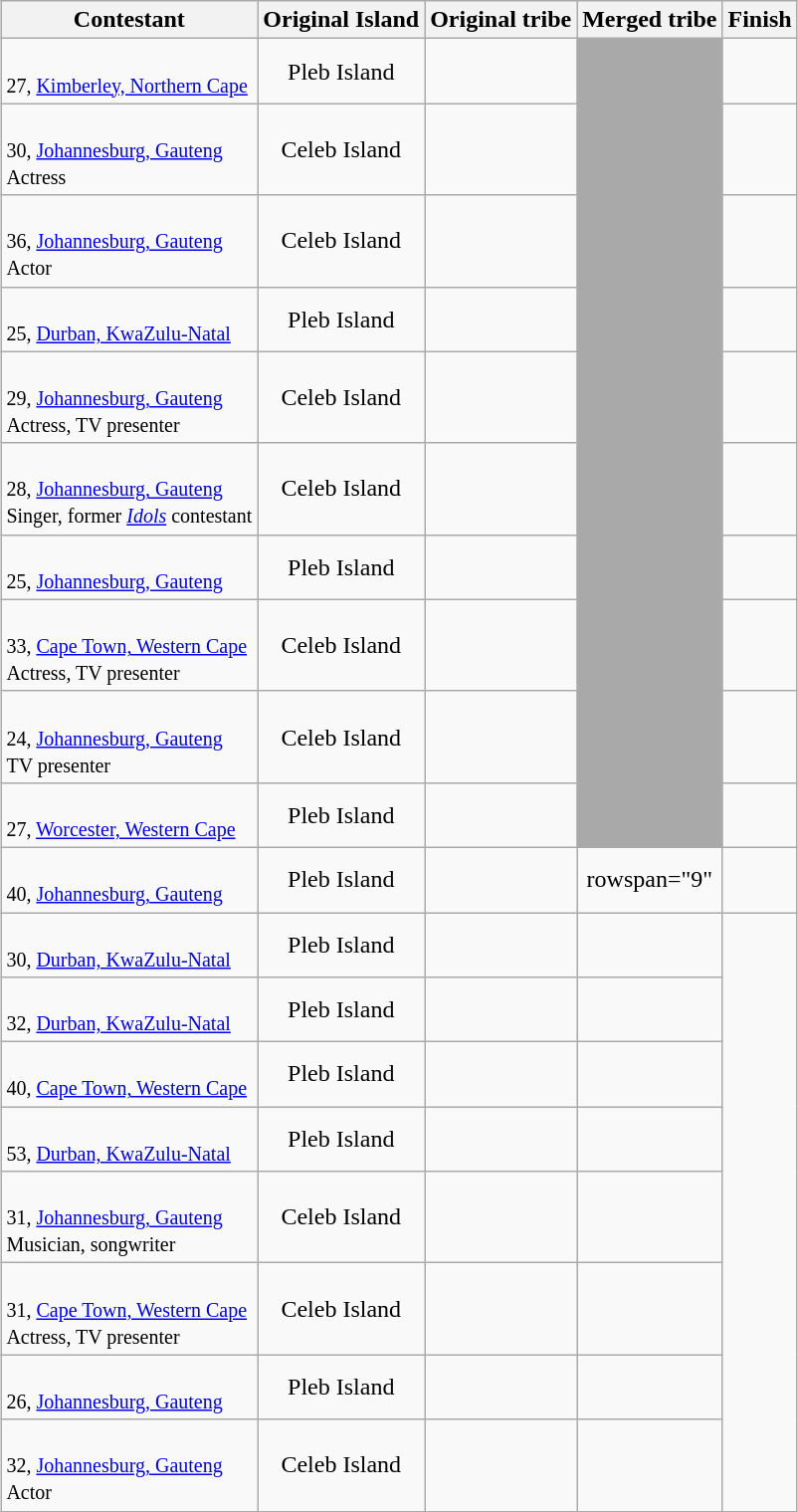<table class="wikitable sortable nowrap" style="margin:auto; text-align:center">
<tr>
<th>Contestant</th>
<th>Original Island</th>
<th>Original tribe</th>
<th>Merged tribe</th>
<th>Finish</th>
</tr>
<tr>
<td align="left"><strong></strong><br><small>27, <a href='#'>Kimberley, Northern Cape</a></small></td>
<td>Pleb Island</td>
<td> </td>
<td rowspan="10" bgcolor="darkgray"></td>
<td></td>
</tr>
<tr>
<td align="left"><strong></strong><br><small>30, <a href='#'>Johannesburg, Gauteng</a><br>Actress</small></td>
<td>Celeb Island</td>
<td></td>
<td></td>
</tr>
<tr>
<td align="left"><strong></strong><br><small>36, <a href='#'>Johannesburg, Gauteng</a><br>Actor</small></td>
<td>Celeb Island</td>
<td></td>
<td></td>
</tr>
<tr>
<td align="left"><strong></strong><br><small>25, <a href='#'>Durban, KwaZulu-Natal</a></small></td>
<td>Pleb Island</td>
<td></td>
<td></td>
</tr>
<tr>
<td align="left"><strong></strong><br><small>29, <a href='#'>Johannesburg, Gauteng</a><br>Actress, TV presenter</small></td>
<td>Celeb Island</td>
<td></td>
<td></td>
</tr>
<tr>
<td align="left"><strong></strong><br><small>28, <a href='#'>Johannesburg, Gauteng</a><br>Singer, former <a href='#'><em>Idols</em></a> contestant</small></td>
<td>Celeb Island</td>
<td></td>
<td></td>
</tr>
<tr>
<td align="left"><strong></strong><br><small>25, <a href='#'>Johannesburg, Gauteng</a></small></td>
<td>Pleb Island</td>
<td></td>
<td></td>
</tr>
<tr>
<td align="left"><strong></strong><br><small>33, <a href='#'>Cape Town, Western Cape</a><br>Actress, TV presenter</small></td>
<td>Celeb Island</td>
<td></td>
<td></td>
</tr>
<tr>
<td align="left"><strong></strong><br><small>24, <a href='#'>Johannesburg, Gauteng</a><br>TV presenter</small></td>
<td>Celeb Island</td>
<td></td>
<td></td>
</tr>
<tr>
<td align="left"><strong></strong><br><small>27, <a href='#'>Worcester, Western Cape</a></small></td>
<td>Pleb Island</td>
<td></td>
<td></td>
</tr>
<tr>
<td align="left"><strong></strong><br><small>40, <a href='#'>Johannesburg, Gauteng</a></small></td>
<td>Pleb Island</td>
<td></td>
<td>rowspan="9" </td>
<td></td>
</tr>
<tr>
<td align="left"><strong></strong><br><small>30, <a href='#'>Durban, KwaZulu-Natal</a></small></td>
<td>Pleb Island</td>
<td></td>
<td></td>
</tr>
<tr>
<td align="left"><strong></strong><br><small>32, <a href='#'>Durban, KwaZulu-Natal</a></small></td>
<td>Pleb Island</td>
<td></td>
<td></td>
</tr>
<tr>
<td align="left"><strong></strong><br><small>40, <a href='#'>Cape Town, Western Cape</a></small></td>
<td>Pleb Island</td>
<td></td>
<td></td>
</tr>
<tr>
<td align="left"><strong></strong><br><small>53, <a href='#'>Durban, KwaZulu-Natal</a></small></td>
<td>Pleb Island</td>
<td></td>
<td></td>
</tr>
<tr>
<td align="left"><strong></strong><br><small>31, <a href='#'>Johannesburg, Gauteng</a><br>Musician, songwriter</small></td>
<td>Celeb Island</td>
<td></td>
<td></td>
</tr>
<tr>
<td align="left"><strong></strong><br><small>31, <a href='#'>Cape Town, Western Cape</a><br>Actress, TV presenter</small></td>
<td>Celeb Island</td>
<td></td>
<td></td>
</tr>
<tr>
<td align="left"><strong></strong><br><small>26, <a href='#'>Johannesburg, Gauteng</a></small></td>
<td>Pleb Island</td>
<td></td>
<td></td>
</tr>
<tr>
<td align="left"><strong></strong><br><small>32, <a href='#'>Johannesburg, Gauteng</a><br>Actor</small></td>
<td>Celeb Island</td>
<td></td>
<td></td>
</tr>
</table>
